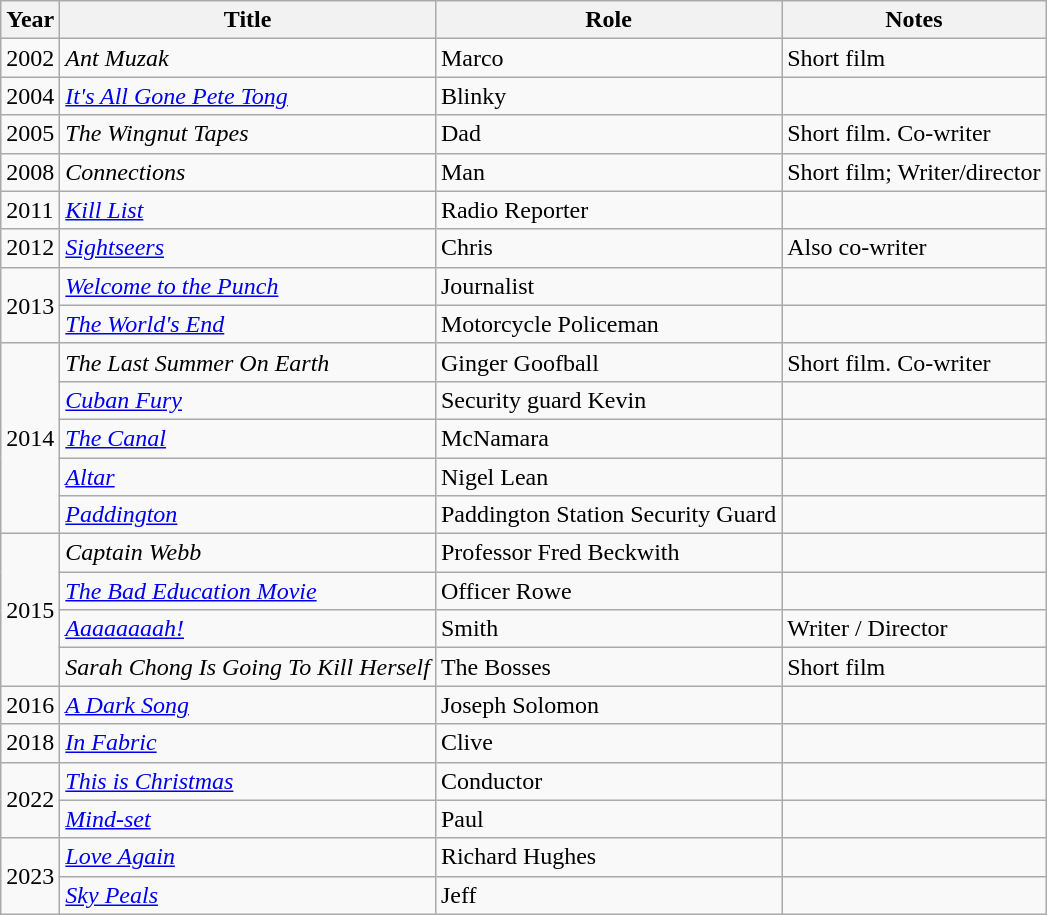<table class="wikitable sortable">
<tr>
<th>Year</th>
<th>Title</th>
<th>Role</th>
<th>Notes</th>
</tr>
<tr>
<td>2002</td>
<td><em>Ant Muzak</em></td>
<td>Marco</td>
<td>Short film</td>
</tr>
<tr>
<td>2004</td>
<td><em><a href='#'>It's All Gone Pete Tong</a></em></td>
<td>Blinky</td>
<td></td>
</tr>
<tr>
<td>2005</td>
<td><em>The Wingnut Tapes</em></td>
<td>Dad</td>
<td>Short film. Co-writer</td>
</tr>
<tr>
<td>2008</td>
<td><em>Connections</em></td>
<td>Man</td>
<td>Short film; Writer/director</td>
</tr>
<tr>
<td>2011</td>
<td><em><a href='#'>Kill List</a></em></td>
<td>Radio Reporter</td>
<td></td>
</tr>
<tr>
<td>2012</td>
<td><em><a href='#'>Sightseers</a></em></td>
<td>Chris</td>
<td>Also co-writer</td>
</tr>
<tr>
<td rowspan="2">2013</td>
<td><em><a href='#'>Welcome to the Punch</a></em></td>
<td>Journalist</td>
<td></td>
</tr>
<tr>
<td><em><a href='#'>The World's End</a></em></td>
<td>Motorcycle Policeman</td>
<td></td>
</tr>
<tr>
<td rowspan="5">2014</td>
<td><em>The Last Summer On Earth</em></td>
<td>Ginger Goofball</td>
<td>Short film. Co-writer</td>
</tr>
<tr>
<td><em><a href='#'>Cuban Fury</a></em></td>
<td>Security guard Kevin</td>
<td></td>
</tr>
<tr>
<td><em><a href='#'>The Canal</a></em></td>
<td>McNamara</td>
<td></td>
</tr>
<tr>
<td><em><a href='#'>Altar</a></em></td>
<td>Nigel Lean</td>
<td></td>
</tr>
<tr>
<td><em><a href='#'>Paddington</a></em></td>
<td>Paddington Station Security Guard</td>
<td></td>
</tr>
<tr>
<td rowspan="4">2015</td>
<td><em>Captain Webb</em></td>
<td>Professor Fred Beckwith</td>
<td></td>
</tr>
<tr>
<td><em><a href='#'>The Bad Education Movie</a></em></td>
<td>Officer Rowe</td>
<td></td>
</tr>
<tr>
<td><em><a href='#'>Aaaaaaaah!</a></em></td>
<td>Smith</td>
<td>Writer / Director</td>
</tr>
<tr>
<td><em>Sarah Chong Is Going To Kill Herself</em></td>
<td>The Bosses</td>
<td>Short film</td>
</tr>
<tr>
<td>2016</td>
<td><em><a href='#'>A Dark Song</a></em></td>
<td>Joseph Solomon</td>
<td></td>
</tr>
<tr>
<td>2018</td>
<td><em><a href='#'>In Fabric</a></em></td>
<td>Clive</td>
<td></td>
</tr>
<tr>
<td rowspan="2">2022</td>
<td><em><a href='#'>This is Christmas</a></em></td>
<td>Conductor</td>
<td></td>
</tr>
<tr>
<td><em><a href='#'>Mind-set</a></em></td>
<td>Paul</td>
<td></td>
</tr>
<tr>
<td rowspan="2">2023</td>
<td><em><a href='#'>Love Again</a></em></td>
<td>Richard Hughes</td>
<td></td>
</tr>
<tr>
<td><em><a href='#'>Sky Peals</a></em></td>
<td>Jeff</td>
<td></td>
</tr>
</table>
